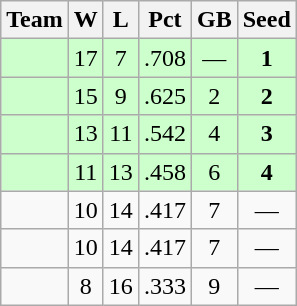<table class=wikitable>
<tr>
<th>Team</th>
<th>W</th>
<th>L</th>
<th>Pct</th>
<th>GB</th>
<th>Seed</th>
</tr>
<tr bgcolor=ccffcc align=center>
<td></td>
<td>17</td>
<td>7</td>
<td>.708</td>
<td>—</td>
<td><strong>1</strong></td>
</tr>
<tr bgcolor=ccffcc align=center>
<td></td>
<td>15</td>
<td>9</td>
<td>.625</td>
<td>2</td>
<td><strong>2</strong></td>
</tr>
<tr bgcolor=ccffcc align=center>
<td></td>
<td>13</td>
<td>11</td>
<td>.542</td>
<td>4</td>
<td><strong>3</strong></td>
</tr>
<tr bgcolor=ccffcc align=center>
<td></td>
<td>11</td>
<td>13</td>
<td>.458</td>
<td>6</td>
<td><strong>4</strong></td>
</tr>
<tr align=center>
<td></td>
<td>10</td>
<td>14</td>
<td>.417</td>
<td>7</td>
<td>—</td>
</tr>
<tr align=center>
<td></td>
<td>10</td>
<td>14</td>
<td>.417</td>
<td>7</td>
<td>—</td>
</tr>
<tr align=center>
<td></td>
<td>8</td>
<td>16</td>
<td>.333</td>
<td>9</td>
<td>—</td>
</tr>
</table>
